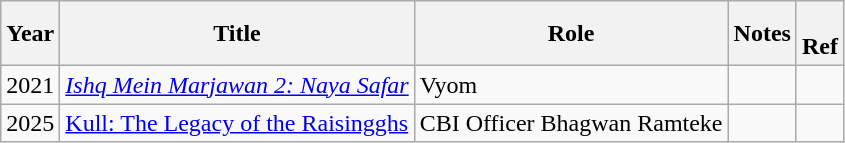<table class="wikitable" style="text-align:left">
<tr>
<th>Year</th>
<th>Title</th>
<th>Role</th>
<th>Notes</th>
<th><br>Ref</th>
</tr>
<tr>
<td>2021</td>
<td><em><a href='#'>Ishq Mein Marjawan 2: Naya Safar</a></em></td>
<td>Vyom</td>
<td></td>
</tr>
<tr>
<td>2025</td>
<td><a href='#'>Kull: The Legacy of the Raisingghs</a></td>
<td>CBI Officer Bhagwan Ramteke</td>
<td></td>
<td></td>
</tr>
</table>
